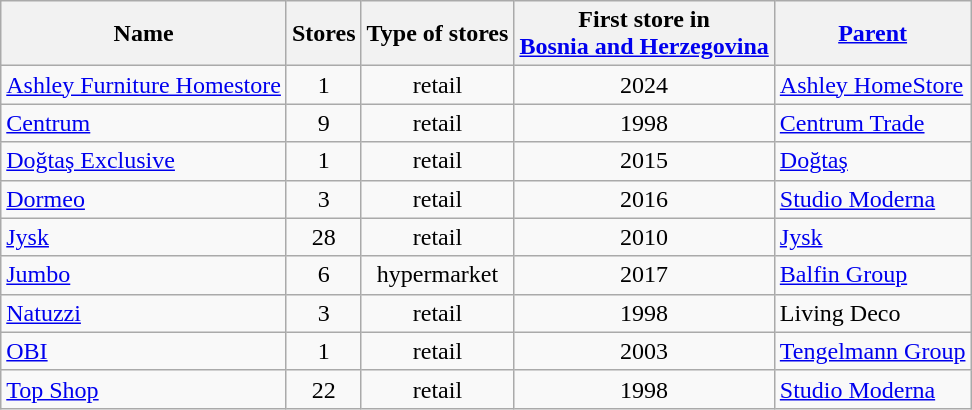<table class="wikitable sortable">
<tr>
<th>Name</th>
<th>Stores</th>
<th>Type of stores</th>
<th>First store in<br><a href='#'>Bosnia and Herzegovina</a></th>
<th><a href='#'>Parent</a></th>
</tr>
<tr>
<td><a href='#'>Ashley Furniture Homestore</a></td>
<td align="center">1</td>
<td align="center">retail</td>
<td align="center">2024</td>
<td><a href='#'>Ashley HomeStore</a></td>
</tr>
<tr>
<td><a href='#'>Centrum</a></td>
<td align="center">9</td>
<td align="center">retail</td>
<td align="center">1998</td>
<td><a href='#'>Centrum Trade</a></td>
</tr>
<tr>
<td><a href='#'>Doğtaş Exclusive</a></td>
<td align="center">1</td>
<td align="center">retail</td>
<td align="center">2015</td>
<td><a href='#'>Doğtaş</a></td>
</tr>
<tr>
<td><a href='#'>Dormeo</a></td>
<td align="center">3</td>
<td align="center">retail</td>
<td align="center">2016</td>
<td><a href='#'>Studio Moderna</a></td>
</tr>
<tr>
<td><a href='#'>Jysk</a></td>
<td align="center">28</td>
<td align="center">retail</td>
<td align="center">2010</td>
<td><a href='#'>Jysk</a></td>
</tr>
<tr>
<td><a href='#'>Jumbo</a></td>
<td align="center">6</td>
<td align="center">hypermarket</td>
<td align="center">2017</td>
<td><a href='#'>Balfin Group</a></td>
</tr>
<tr>
<td><a href='#'>Natuzzi</a></td>
<td align="center">3</td>
<td align="center">retail</td>
<td align="center">1998</td>
<td>Living Deco</td>
</tr>
<tr>
<td><a href='#'>OBI</a></td>
<td align="center">1</td>
<td align="center">retail</td>
<td align="center">2003</td>
<td><a href='#'>Tengelmann Group</a></td>
</tr>
<tr>
<td><a href='#'>Top Shop</a></td>
<td align="center">22</td>
<td align="center">retail</td>
<td align="center">1998</td>
<td><a href='#'>Studio Moderna</a></td>
</tr>
</table>
